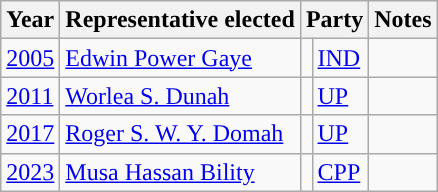<table class="wikitable">
<tr>
<th>Year</th>
<th>Representative elected</th>
<th colspan=2>Party</th>
<th>Notes</th>
</tr>
<tr>
<td><a href='#'>2005</a></td>
<td><a href='#'>Edwin Power Gaye</a></td>
<td></td>
<td><a href='#'>IND</a></td>
<td></td>
</tr>
<tr>
<td><a href='#'>2011</a></td>
<td><a href='#'>Worlea S. Dunah</a></td>
<td></td>
<td><a href='#'>UP</a></td>
<td></td>
</tr>
<tr>
<td><a href='#'>2017</a></td>
<td><a href='#'>Roger S. W. Y. Domah</a></td>
<td></td>
<td><a href='#'>UP</a></td>
<td></td>
</tr>
<tr>
<td><a href='#'>2023</a></td>
<td><a href='#'>Musa Hassan Bility</a></td>
<td></td>
<td><a href='#'>CPP</a></td>
<td></td>
</tr>
</table>
